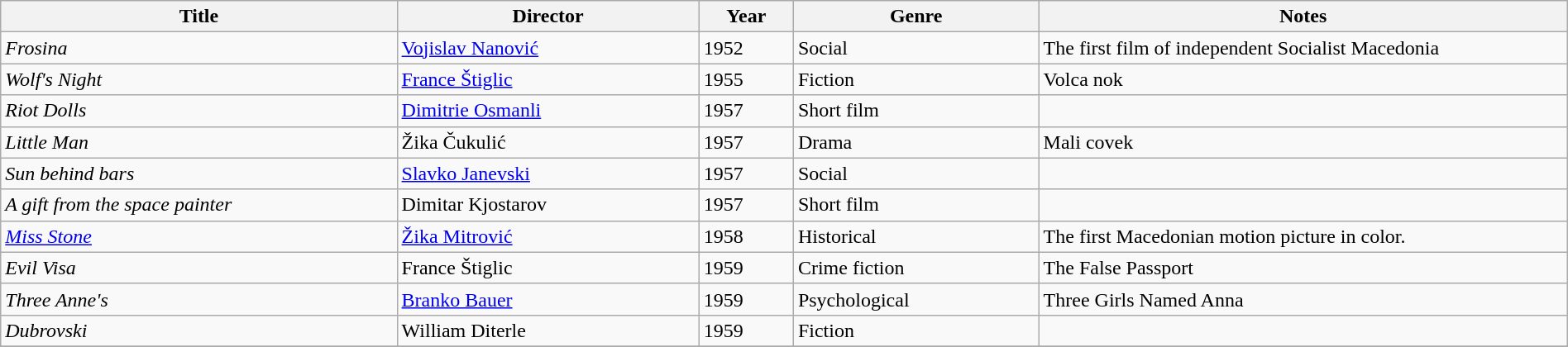<table class="wikitable" width= "100%">
<tr>
<th width=21%>Title</th>
<th width=16%>Director</th>
<th width=5%>Year</th>
<th width=13%>Genre</th>
<th width=28%>Notes</th>
</tr>
<tr>
<td><em>Frosina</em></td>
<td><a href='#'>Vojislav Nanović</a></td>
<td>1952</td>
<td>Social</td>
<td>The first film of independent Socialist Macedonia</td>
</tr>
<tr>
<td><em>Wolf's Night</em></td>
<td><a href='#'>France Štiglic</a></td>
<td>1955</td>
<td>Fiction</td>
<td>Volca nok</td>
</tr>
<tr>
<td><em>Riot Dolls</em></td>
<td><a href='#'>Dimitrie Osmanli</a></td>
<td>1957</td>
<td>Short film</td>
<td></td>
</tr>
<tr>
<td><em>Little Man</em></td>
<td>Žika Čukulić</td>
<td>1957</td>
<td>Drama</td>
<td>Mali covek</td>
</tr>
<tr>
<td><em>Sun behind bars</em></td>
<td><a href='#'>Slavko Janevski</a></td>
<td>1957</td>
<td>Social</td>
<td></td>
</tr>
<tr>
<td><em>A  gift from the space painter</em></td>
<td>Dimitar Kjostarov</td>
<td>1957</td>
<td>Short film</td>
<td></td>
</tr>
<tr>
<td><em><a href='#'>Miss Stone</a></em></td>
<td><a href='#'>Žika Mitrović</a></td>
<td>1958</td>
<td>Historical</td>
<td>The first Macedonian motion picture in color.</td>
</tr>
<tr>
<td><em>Evil Visa</em></td>
<td>France Štiglic</td>
<td>1959</td>
<td>Crime fiction</td>
<td>The False Passport</td>
</tr>
<tr>
<td><em>Three Anne's</em></td>
<td><a href='#'>Branko Bauer</a></td>
<td>1959</td>
<td>Psychological</td>
<td>Three Girls Named Anna</td>
</tr>
<tr>
<td><em>Dubrovski</em></td>
<td>William Diterle</td>
<td>1959</td>
<td>Fiction</td>
<td></td>
</tr>
<tr>
</tr>
</table>
